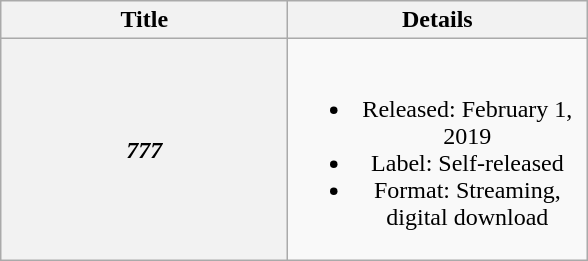<table class="wikitable plainrowheaders" style="text-align:center;">
<tr>
<th scope="col" style="width:11.5em;">Title</th>
<th scope="col" style="width:12em;">Details</th>
</tr>
<tr>
<th scope="row"><em>777</em></th>
<td><br><ul><li>Released: February 1, 2019</li><li>Label: Self-released</li><li>Format: Streaming, digital download</li></ul></td>
</tr>
</table>
